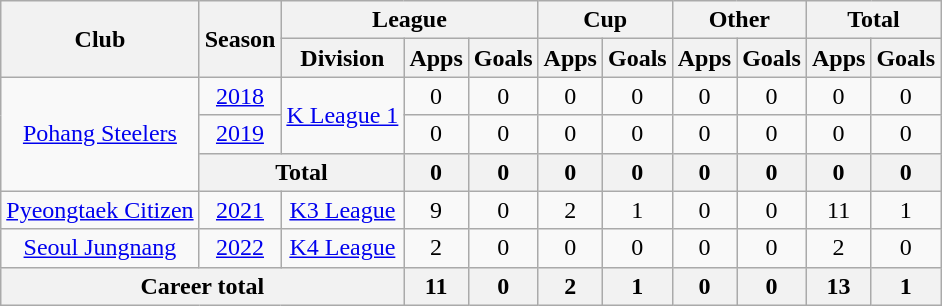<table class="wikitable" style="text-align: center">
<tr>
<th rowspan="2">Club</th>
<th rowspan="2">Season</th>
<th colspan="3">League</th>
<th colspan="2">Cup</th>
<th colspan="2">Other</th>
<th colspan="2">Total</th>
</tr>
<tr>
<th>Division</th>
<th>Apps</th>
<th>Goals</th>
<th>Apps</th>
<th>Goals</th>
<th>Apps</th>
<th>Goals</th>
<th>Apps</th>
<th>Goals</th>
</tr>
<tr>
<td rowspan="3"><a href='#'>Pohang Steelers</a></td>
<td><a href='#'>2018</a></td>
<td rowspan="2"><a href='#'>K League 1</a></td>
<td>0</td>
<td>0</td>
<td>0</td>
<td>0</td>
<td>0</td>
<td>0</td>
<td>0</td>
<td>0</td>
</tr>
<tr>
<td><a href='#'>2019</a></td>
<td>0</td>
<td>0</td>
<td>0</td>
<td>0</td>
<td>0</td>
<td>0</td>
<td>0</td>
<td>0</td>
</tr>
<tr>
<th colspan="2"><strong>Total</strong></th>
<th>0</th>
<th>0</th>
<th>0</th>
<th>0</th>
<th>0</th>
<th>0</th>
<th>0</th>
<th>0</th>
</tr>
<tr>
<td><a href='#'>Pyeongtaek Citizen</a></td>
<td><a href='#'>2021</a></td>
<td><a href='#'>K3 League</a></td>
<td>9</td>
<td>0</td>
<td>2</td>
<td>1</td>
<td>0</td>
<td>0</td>
<td>11</td>
<td>1</td>
</tr>
<tr>
<td><a href='#'>Seoul Jungnang</a></td>
<td><a href='#'>2022</a></td>
<td><a href='#'>K4 League</a></td>
<td>2</td>
<td>0</td>
<td>0</td>
<td>0</td>
<td>0</td>
<td>0</td>
<td>2</td>
<td>0</td>
</tr>
<tr>
<th colspan="3"><strong>Career total</strong></th>
<th>11</th>
<th>0</th>
<th>2</th>
<th>1</th>
<th>0</th>
<th>0</th>
<th>13</th>
<th>1</th>
</tr>
</table>
